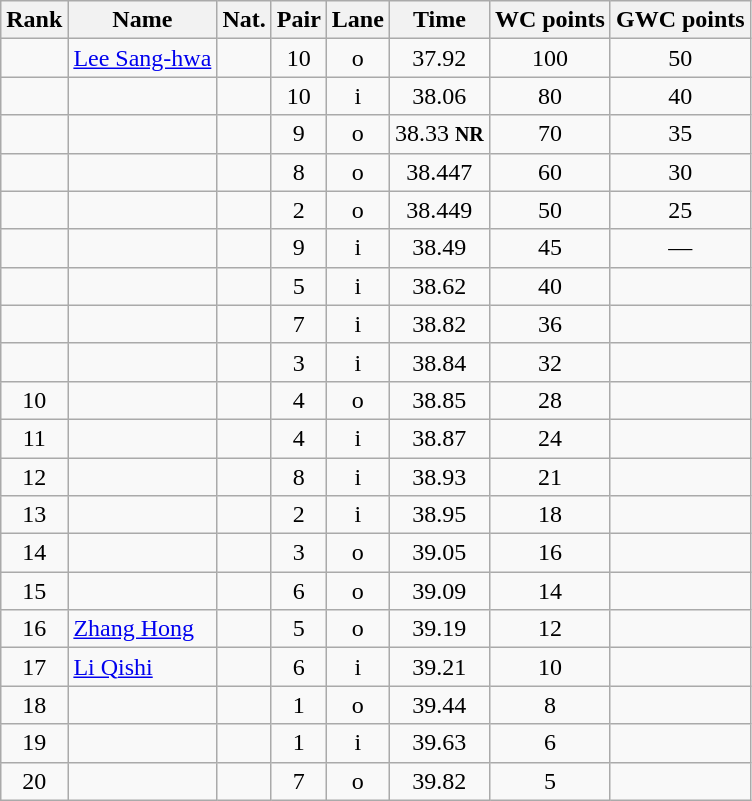<table class="wikitable sortable" style="text-align:center">
<tr>
<th>Rank</th>
<th>Name</th>
<th>Nat.</th>
<th>Pair</th>
<th>Lane</th>
<th>Time</th>
<th>WC points</th>
<th>GWC points</th>
</tr>
<tr>
<td></td>
<td align=left><a href='#'>Lee Sang-hwa</a></td>
<td></td>
<td>10</td>
<td>o</td>
<td>37.92</td>
<td>100</td>
<td>50</td>
</tr>
<tr>
<td></td>
<td align=left></td>
<td></td>
<td>10</td>
<td>i</td>
<td>38.06</td>
<td>80</td>
<td>40</td>
</tr>
<tr>
<td></td>
<td align=left></td>
<td></td>
<td>9</td>
<td>o</td>
<td>38.33 <small><strong>NR</strong></small></td>
<td>70</td>
<td>35</td>
</tr>
<tr>
<td></td>
<td align=left></td>
<td></td>
<td>8</td>
<td>o</td>
<td>38.447</td>
<td>60</td>
<td>30</td>
</tr>
<tr>
<td></td>
<td align=left></td>
<td></td>
<td>2</td>
<td>o</td>
<td>38.449</td>
<td>50</td>
<td>25</td>
</tr>
<tr>
<td></td>
<td align=left></td>
<td></td>
<td>9</td>
<td>i</td>
<td>38.49</td>
<td>45</td>
<td>—</td>
</tr>
<tr>
<td></td>
<td align=left></td>
<td></td>
<td>5</td>
<td>i</td>
<td>38.62</td>
<td>40</td>
<td></td>
</tr>
<tr>
<td></td>
<td align=left></td>
<td></td>
<td>7</td>
<td>i</td>
<td>38.82</td>
<td>36</td>
<td></td>
</tr>
<tr>
<td></td>
<td align=left></td>
<td></td>
<td>3</td>
<td>i</td>
<td>38.84</td>
<td>32</td>
<td></td>
</tr>
<tr>
<td>10</td>
<td align=left></td>
<td></td>
<td>4</td>
<td>o</td>
<td>38.85</td>
<td>28</td>
<td></td>
</tr>
<tr>
<td>11</td>
<td align=left></td>
<td></td>
<td>4</td>
<td>i</td>
<td>38.87</td>
<td>24</td>
<td></td>
</tr>
<tr>
<td>12</td>
<td align=left></td>
<td></td>
<td>8</td>
<td>i</td>
<td>38.93</td>
<td>21</td>
<td></td>
</tr>
<tr>
<td>13</td>
<td align=left></td>
<td></td>
<td>2</td>
<td>i</td>
<td>38.95</td>
<td>18</td>
<td></td>
</tr>
<tr>
<td>14</td>
<td align=left></td>
<td></td>
<td>3</td>
<td>o</td>
<td>39.05</td>
<td>16</td>
<td></td>
</tr>
<tr>
<td>15</td>
<td align=left></td>
<td></td>
<td>6</td>
<td>o</td>
<td>39.09</td>
<td>14</td>
<td></td>
</tr>
<tr>
<td>16</td>
<td align=left><a href='#'>Zhang Hong</a></td>
<td></td>
<td>5</td>
<td>o</td>
<td>39.19</td>
<td>12</td>
<td></td>
</tr>
<tr>
<td>17</td>
<td align=left><a href='#'>Li Qishi</a></td>
<td></td>
<td>6</td>
<td>i</td>
<td>39.21</td>
<td>10</td>
<td></td>
</tr>
<tr>
<td>18</td>
<td align=left></td>
<td></td>
<td>1</td>
<td>o</td>
<td>39.44</td>
<td>8</td>
<td></td>
</tr>
<tr>
<td>19</td>
<td align=left></td>
<td></td>
<td>1</td>
<td>i</td>
<td>39.63</td>
<td>6</td>
<td></td>
</tr>
<tr>
<td>20</td>
<td align=left></td>
<td></td>
<td>7</td>
<td>o</td>
<td>39.82</td>
<td>5</td>
<td></td>
</tr>
</table>
